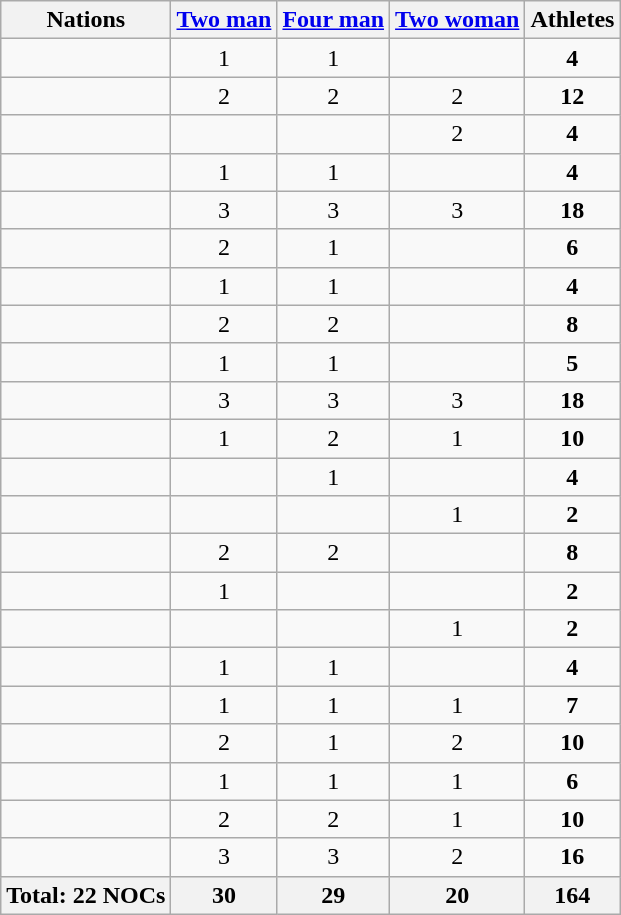<table class="wikitable sortable" style="text-align:center;">
<tr>
<th>Nations</th>
<th><a href='#'>Two man</a></th>
<th><a href='#'>Four man</a></th>
<th><a href='#'>Two woman</a></th>
<th>Athletes</th>
</tr>
<tr>
<td align="left"></td>
<td>1</td>
<td>1</td>
<td></td>
<td><strong>4</strong></td>
</tr>
<tr>
<td align="left"></td>
<td>2</td>
<td>2</td>
<td>2</td>
<td><strong>12</strong></td>
</tr>
<tr>
<td align="left"></td>
<td></td>
<td></td>
<td>2</td>
<td><strong>4</strong></td>
</tr>
<tr>
<td align="left"></td>
<td>1</td>
<td>1</td>
<td></td>
<td><strong>4</strong></td>
</tr>
<tr>
<td align="left"></td>
<td>3</td>
<td>3</td>
<td>3</td>
<td><strong>18</strong></td>
</tr>
<tr>
<td align="left"></td>
<td>2</td>
<td>1</td>
<td></td>
<td><strong>6</strong></td>
</tr>
<tr>
<td align="left"></td>
<td>1</td>
<td>1</td>
<td></td>
<td><strong>4</strong></td>
</tr>
<tr>
<td align="left"></td>
<td>2</td>
<td>2</td>
<td></td>
<td><strong>8</strong></td>
</tr>
<tr>
<td align="left"></td>
<td>1</td>
<td>1</td>
<td></td>
<td><strong>5</strong></td>
</tr>
<tr>
<td align="left"></td>
<td>3</td>
<td>3</td>
<td>3</td>
<td><strong>18</strong></td>
</tr>
<tr>
<td align="left"></td>
<td>1</td>
<td>2</td>
<td>1</td>
<td><strong>10</strong></td>
</tr>
<tr>
<td align="left"></td>
<td></td>
<td>1</td>
<td></td>
<td><strong>4</strong></td>
</tr>
<tr>
<td align="left"></td>
<td></td>
<td></td>
<td>1</td>
<td><strong>2</strong></td>
</tr>
<tr>
<td align="left"></td>
<td>2</td>
<td>2</td>
<td></td>
<td><strong>8</strong></td>
</tr>
<tr>
<td align="left"></td>
<td>1</td>
<td></td>
<td></td>
<td><strong>2</strong></td>
</tr>
<tr>
<td align="left"></td>
<td></td>
<td></td>
<td>1</td>
<td><strong>2</strong></td>
</tr>
<tr>
<td align="left"></td>
<td>1</td>
<td>1</td>
<td></td>
<td><strong>4</strong></td>
</tr>
<tr>
<td align="left"></td>
<td>1</td>
<td>1</td>
<td>1</td>
<td><strong>7</strong></td>
</tr>
<tr>
<td align="left"></td>
<td>2</td>
<td>1</td>
<td>2</td>
<td><strong>10</strong></td>
</tr>
<tr>
<td align="left"></td>
<td>1</td>
<td>1</td>
<td>1</td>
<td><strong>6</strong></td>
</tr>
<tr>
<td align="left"></td>
<td>2</td>
<td>2</td>
<td>1</td>
<td><strong>10</strong></td>
</tr>
<tr>
<td align="left"></td>
<td>3</td>
<td>3</td>
<td>2</td>
<td><strong>16</strong></td>
</tr>
<tr>
<th>Total: 22 NOCs</th>
<th>30</th>
<th>29</th>
<th>20</th>
<th>164</th>
</tr>
</table>
